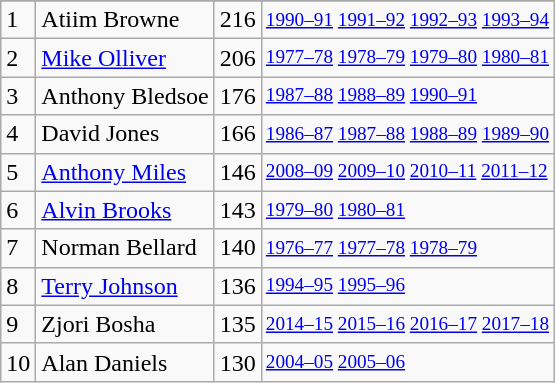<table class="wikitable">
<tr>
</tr>
<tr>
<td>1</td>
<td>Atiim Browne</td>
<td>216</td>
<td style="font-size:80%;"><a href='#'>1990–91</a> <a href='#'>1991–92</a> <a href='#'>1992–93</a> <a href='#'>1993–94</a></td>
</tr>
<tr>
<td>2</td>
<td><a href='#'>Mike Olliver</a></td>
<td>206</td>
<td style="font-size:80%;"><a href='#'>1977–78</a> <a href='#'>1978–79</a> <a href='#'>1979–80</a> <a href='#'>1980–81</a></td>
</tr>
<tr>
<td>3</td>
<td>Anthony Bledsoe</td>
<td>176</td>
<td style="font-size:80%;"><a href='#'>1987–88</a> <a href='#'>1988–89</a> <a href='#'>1990–91</a></td>
</tr>
<tr>
<td>4</td>
<td>David Jones</td>
<td>166</td>
<td style="font-size:80%;"><a href='#'>1986–87</a> <a href='#'>1987–88</a> <a href='#'>1988–89</a> <a href='#'>1989–90</a></td>
</tr>
<tr>
<td>5</td>
<td><a href='#'>Anthony Miles</a></td>
<td>146</td>
<td style="font-size:80%;"><a href='#'>2008–09</a> <a href='#'>2009–10</a> <a href='#'>2010–11</a> <a href='#'>2011–12</a></td>
</tr>
<tr>
<td>6</td>
<td><a href='#'>Alvin Brooks</a></td>
<td>143</td>
<td style="font-size:80%;"><a href='#'>1979–80</a> <a href='#'>1980–81</a></td>
</tr>
<tr>
<td>7</td>
<td>Norman Bellard</td>
<td>140</td>
<td style="font-size:80%;"><a href='#'>1976–77</a> <a href='#'>1977–78</a> <a href='#'>1978–79</a></td>
</tr>
<tr>
<td>8</td>
<td><a href='#'>Terry Johnson</a></td>
<td>136</td>
<td style="font-size:80%;"><a href='#'>1994–95</a> <a href='#'>1995–96</a></td>
</tr>
<tr>
<td>9</td>
<td>Zjori Bosha</td>
<td>135</td>
<td style="font-size:80%;"><a href='#'>2014–15</a> <a href='#'>2015–16</a> <a href='#'>2016–17</a> <a href='#'>2017–18</a></td>
</tr>
<tr>
<td>10</td>
<td>Alan Daniels</td>
<td>130</td>
<td style="font-size:80%;"><a href='#'>2004–05</a> <a href='#'>2005–06</a></td>
</tr>
</table>
